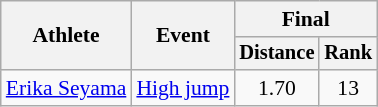<table class="wikitable" style="font-size:90%">
<tr>
<th rowspan=2>Athlete</th>
<th rowspan=2>Event</th>
<th colspan=2>Final</th>
</tr>
<tr style="font-size:95%">
<th>Distance</th>
<th>Rank</th>
</tr>
<tr align=center>
<td align=left><a href='#'>Erika Seyama</a></td>
<td style="text-align:left;"><a href='#'>High jump</a></td>
<td>1.70</td>
<td>13</td>
</tr>
</table>
